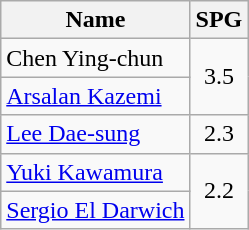<table class="wikitable">
<tr>
<th>Name</th>
<th>SPG</th>
</tr>
<tr>
<td> Chen Ying-chun</td>
<td align=center rowspan=2>3.5</td>
</tr>
<tr>
<td> <a href='#'>Arsalan Kazemi</a></td>
</tr>
<tr>
<td> <a href='#'>Lee Dae-sung</a></td>
<td align=center>2.3</td>
</tr>
<tr>
<td> <a href='#'>Yuki Kawamura</a></td>
<td align=center rowspan=2>2.2</td>
</tr>
<tr>
<td> <a href='#'>Sergio El Darwich</a></td>
</tr>
</table>
